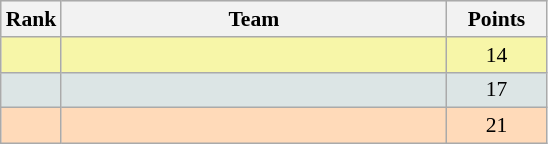<table class="wikitable" style="text-align:center; font-size: 90%; border: gray solid 1px;border-collapse:collapse;">
<tr bgcolor="#E4E4E4">
<th style="border-bottom:1px solid #AAAAAA" width=10>Rank</th>
<th style="border-bottom:1px solid #AAAAAA" width=250>Team</th>
<th style="border-bottom:1px solid #AAAAAA" width=60>Points</th>
</tr>
<tr bgcolor=F7F6A8>
<td></td>
<td align=left></td>
<td>14</td>
</tr>
<tr bgcolor=DCE5E5>
<td></td>
<td align=left></td>
<td>17</td>
</tr>
<tr bgcolor=FFDAB9>
<td></td>
<td align=left></td>
<td>21</td>
</tr>
</table>
